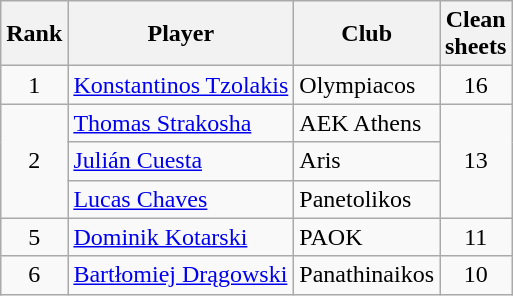<table class="wikitable" style="text-align:center">
<tr>
<th>Rank</th>
<th>Player</th>
<th>Club</th>
<th>Clean<br>sheets</th>
</tr>
<tr>
<td>1</td>
<td align="left"> <a href='#'>Konstantinos Tzolakis</a></td>
<td align="left">Olympiacos</td>
<td>16</td>
</tr>
<tr>
<td rowspan="3">2</td>
<td align="left"> <a href='#'>Thomas Strakosha</a></td>
<td align="left">AEK Athens</td>
<td rowspan="3">13</td>
</tr>
<tr>
<td align="left"> <a href='#'>Julián Cuesta</a></td>
<td align="left">Aris</td>
</tr>
<tr>
<td align="left"> <a href='#'>Lucas Chaves</a></td>
<td align="left">Panetolikos</td>
</tr>
<tr>
<td>5</td>
<td align="left"> <a href='#'>Dominik Kotarski</a></td>
<td align="left">PAOK</td>
<td>11</td>
</tr>
<tr>
<td>6</td>
<td align="left"> <a href='#'>Bartłomiej Drągowski</a></td>
<td align="left">Panathinaikos</td>
<td>10</td>
</tr>
</table>
